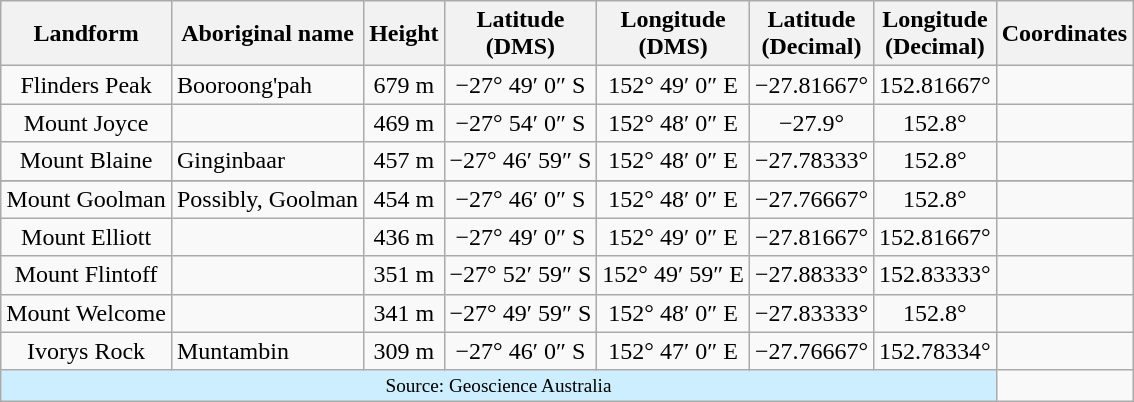<table class="wikitable">
<tr>
<th align="center">Landform</th>
<th>Aboriginal name</th>
<th align="center">Height</th>
<th align="center">Latitude<br>(DMS)</th>
<th align="center">Longitude<br>(DMS)</th>
<th align="center">Latitude<br>(Decimal)</th>
<th align="center">Longitude<br>(Decimal)</th>
<th>Coordinates</th>
</tr>
<tr>
<td align="center">Flinders Peak</td>
<td>Booroong'pah</td>
<td align="center">679 m</td>
<td align="center">−27° 49′ 0″ S</td>
<td align="center">152° 49′ 0″ E</td>
<td align="center">−27.81667°</td>
<td align="center">152.81667°</td>
<td></td>
</tr>
<tr>
<td align="center">Mount Joyce</td>
<td></td>
<td align="center">469 m</td>
<td align="center">−27° 54′ 0″ S</td>
<td align="center">152° 48′ 0″ E</td>
<td align="center">−27.9°</td>
<td align="center">152.8°</td>
<td></td>
</tr>
<tr>
<td align="center">Mount Blaine</td>
<td>Ginginbaar</td>
<td align="center">457 m</td>
<td align="center">−27° 46′ 59″ S</td>
<td align="center">152° 48′ 0″ E</td>
<td align="center">−27.78333°</td>
<td align="center">152.8°</td>
<td></td>
</tr>
<tr>
</tr>
<tr>
<td align="center">Mount Goolman</td>
<td>Possibly, Goolman</td>
<td align="center">454 m</td>
<td align="center">−27° 46′ 0″ S</td>
<td align="center">152° 48′ 0″ E</td>
<td align="center">−27.76667°</td>
<td align="center">152.8°</td>
<td></td>
</tr>
<tr>
<td align="center">Mount Elliott</td>
<td></td>
<td align="center">436 m</td>
<td align="center">−27° 49′ 0″ S</td>
<td align="center">152° 49′ 0″ E</td>
<td align="center">−27.81667°</td>
<td align="center">152.81667°</td>
<td></td>
</tr>
<tr>
<td align="center">Mount Flintoff</td>
<td></td>
<td align="center">351 m</td>
<td align="center">−27° 52′ 59″ S</td>
<td align="center">152° 49′ 59″ E</td>
<td align="center">−27.88333°</td>
<td align="center">152.83333°</td>
<td></td>
</tr>
<tr>
<td align="center">Mount Welcome</td>
<td></td>
<td align="center">341 m</td>
<td align="center">−27° 49′ 59″ S</td>
<td align="center">152° 48′ 0″ E</td>
<td align="center">−27.83333°</td>
<td align="center">152.8°</td>
<td></td>
</tr>
<tr>
<td align="center">Ivorys Rock</td>
<td>Muntambin</td>
<td align="center">309 m</td>
<td align="center">−27° 46′ 0″ S</td>
<td align="center">152° 47′ 0″ E</td>
<td align="center">−27.76667°</td>
<td align="center">152.78334°</td>
<td></td>
</tr>
<tr>
<td colspan="7" style="font-size:80%; background:#cef; text-align:center;">Source: Geoscience Australia</td>
<td></td>
</tr>
</table>
